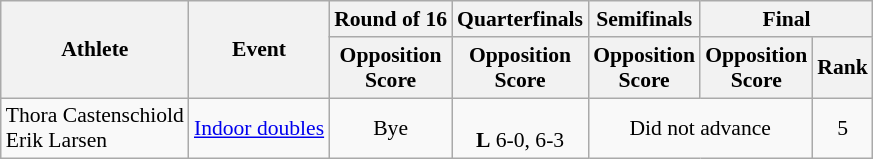<table class=wikitable style="font-size:90%">
<tr>
<th rowspan="2">Athlete</th>
<th rowspan="2">Event</th>
<th>Round of 16</th>
<th>Quarterfinals</th>
<th>Semifinals</th>
<th colspan="2">Final</th>
</tr>
<tr>
<th>Opposition<br>Score</th>
<th>Opposition<br>Score</th>
<th>Opposition<br>Score</th>
<th>Opposition<br>Score</th>
<th>Rank</th>
</tr>
<tr>
<td>Thora Castenschiold <br> Erik Larsen</td>
<td><a href='#'>Indoor doubles</a></td>
<td align=center>Bye</td>
<td align=center> <br> <strong>L</strong> 6-0, 6-3</td>
<td align=center colspan=2>Did not advance</td>
<td align=center>5</td>
</tr>
</table>
